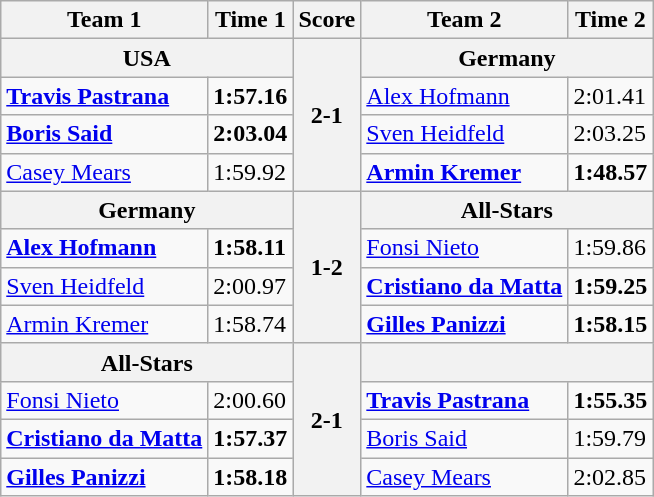<table class="wikitable">
<tr>
<th>Team 1</th>
<th>Time 1</th>
<th>Score</th>
<th>Team 2</th>
<th>Time 2</th>
</tr>
<tr>
<th colspan=2> <strong>USA</strong></th>
<th rowspan=4>2-1</th>
<th colspan=2> Germany</th>
</tr>
<tr>
<td><strong><a href='#'>Travis Pastrana</a></strong></td>
<td><strong>1:57.16</strong></td>
<td><a href='#'>Alex Hofmann</a></td>
<td>2:01.41</td>
</tr>
<tr>
<td><strong><a href='#'>Boris Said</a></strong></td>
<td><strong>2:03.04</strong></td>
<td><a href='#'>Sven Heidfeld</a></td>
<td>2:03.25</td>
</tr>
<tr>
<td><a href='#'>Casey Mears</a></td>
<td>1:59.92</td>
<td><strong><a href='#'>Armin Kremer</a></strong></td>
<td><strong>1:48.57</strong></td>
</tr>
<tr>
<th colspan=2> Germany</th>
<th rowspan=4>1-2</th>
<th colspan=2> <strong>All-Stars</strong></th>
</tr>
<tr>
<td><strong><a href='#'>Alex Hofmann</a></strong></td>
<td><strong>1:58.11</strong></td>
<td><a href='#'>Fonsi Nieto</a></td>
<td>1:59.86</td>
</tr>
<tr>
<td><a href='#'>Sven Heidfeld</a></td>
<td>2:00.97</td>
<td><strong><a href='#'>Cristiano da Matta</a></strong></td>
<td><strong>1:59.25</strong></td>
</tr>
<tr>
<td><a href='#'>Armin Kremer</a></td>
<td>1:58.74</td>
<td><strong><a href='#'>Gilles Panizzi</a></strong></td>
<td><strong>1:58.15</strong></td>
</tr>
<tr>
<th colspan=2> <strong>All-Stars</strong></th>
<th rowspan=4>2-1</th>
<th colspan=2></th>
</tr>
<tr>
<td><a href='#'>Fonsi Nieto</a></td>
<td>2:00.60</td>
<td><strong><a href='#'>Travis Pastrana</a></strong></td>
<td><strong>1:55.35</strong></td>
</tr>
<tr>
<td><strong><a href='#'>Cristiano da Matta</a></strong></td>
<td><strong>1:57.37</strong></td>
<td><a href='#'>Boris Said</a></td>
<td>1:59.79</td>
</tr>
<tr>
<td><strong><a href='#'>Gilles Panizzi</a></strong></td>
<td><strong>1:58.18</strong></td>
<td><a href='#'>Casey Mears</a></td>
<td>2:02.85</td>
</tr>
</table>
